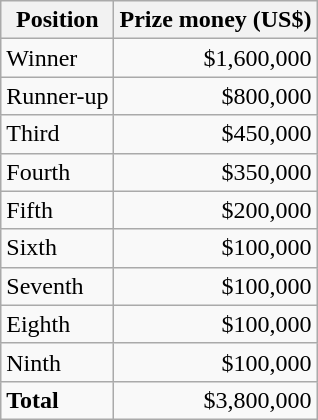<table class="wikitable">
<tr>
<th>Position</th>
<th>Prize money (US$)</th>
</tr>
<tr>
<td>Winner</td>
<td align="right">$1,600,000</td>
</tr>
<tr>
<td>Runner-up</td>
<td align="right">$800,000</td>
</tr>
<tr>
<td>Third</td>
<td align="right">$450,000</td>
</tr>
<tr>
<td>Fourth</td>
<td align="right">$350,000</td>
</tr>
<tr>
<td>Fifth</td>
<td align="right">$200,000</td>
</tr>
<tr>
<td>Sixth</td>
<td align="right">$100,000</td>
</tr>
<tr>
<td>Seventh</td>
<td align="right">$100,000</td>
</tr>
<tr>
<td>Eighth</td>
<td align="right">$100,000</td>
</tr>
<tr>
<td>Ninth</td>
<td align="right">$100,000</td>
</tr>
<tr>
<td><strong>Total</strong></td>
<td align="right">$3,800,000</td>
</tr>
</table>
